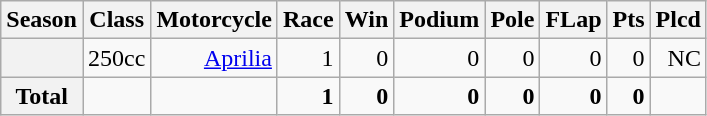<table class="wikitable">
<tr>
<th>Season</th>
<th>Class</th>
<th>Motorcycle</th>
<th>Race</th>
<th>Win</th>
<th>Podium</th>
<th>Pole</th>
<th>FLap</th>
<th>Pts</th>
<th>Plcd</th>
</tr>
<tr align="right">
<th></th>
<td>250cc</td>
<td><a href='#'>Aprilia</a></td>
<td>1</td>
<td>0</td>
<td>0</td>
<td>0</td>
<td>0</td>
<td>0</td>
<td>NC</td>
</tr>
<tr align="right">
<th>Total</th>
<td></td>
<td></td>
<td><strong>1</strong></td>
<td><strong>0</strong></td>
<td><strong>0</strong></td>
<td><strong>0</strong></td>
<td><strong>0</strong></td>
<td><strong>0</strong></td>
<td></td>
</tr>
</table>
